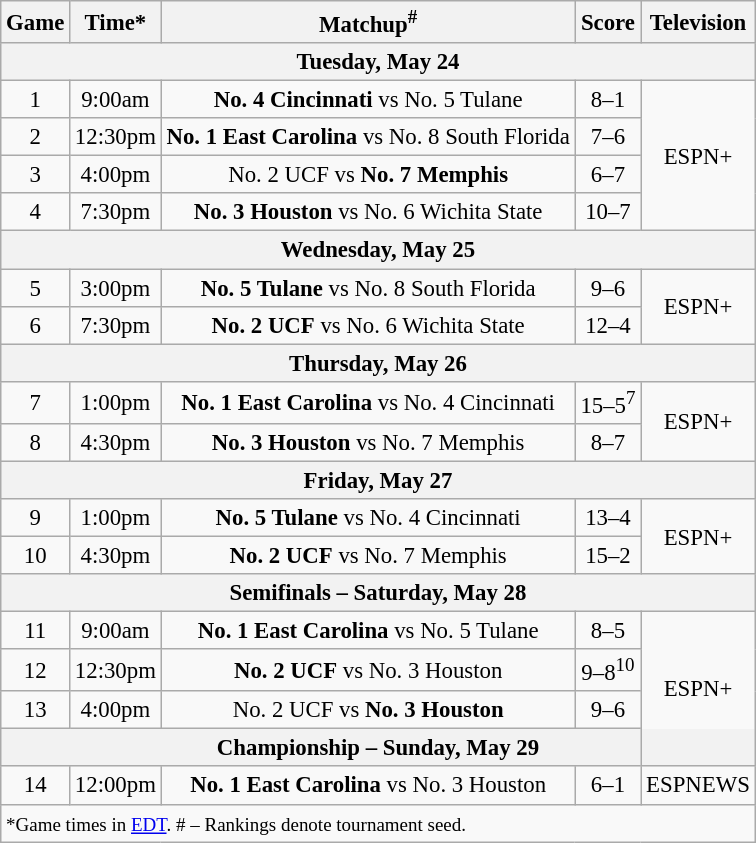<table class="wikitable" style="font-size: 95%">
<tr align="center">
<th>Game</th>
<th>Time*</th>
<th>Matchup<sup>#</sup></th>
<th>Score</th>
<th>Television</th>
</tr>
<tr>
<th colspan=7>Tuesday, May 24</th>
</tr>
<tr>
<td style="text-align:center;">1</td>
<td style="text-align:center;">9:00am</td>
<td style="text-align:center;"><strong>No. 4 Cincinnati</strong> vs No. 5 Tulane</td>
<td style="text-align:center;">8–1</td>
<td rowspan=4 style="text-align:center;">ESPN+</td>
</tr>
<tr>
<td style="text-align:center;">2</td>
<td style="text-align:center;">12:30pm</td>
<td style="text-align:center;"><strong>No. 1 East Carolina</strong> vs No. 8 South Florida</td>
<td style="text-align:center;">7–6</td>
</tr>
<tr>
<td style="text-align:center;">3</td>
<td style="text-align:center;">4:00pm</td>
<td style="text-align:center;">No. 2 UCF vs <strong>No. 7 Memphis</strong></td>
<td style="text-align:center;">6–7</td>
</tr>
<tr>
<td style="text-align:center;">4</td>
<td style="text-align:center;">7:30pm</td>
<td style="text-align:center;"><strong>No. 3 Houston</strong> vs No. 6 Wichita State</td>
<td style="text-align:center;">10–7</td>
</tr>
<tr>
<th colspan=7>Wednesday, May 25</th>
</tr>
<tr>
<td style="text-align:center;">5</td>
<td style="text-align:center;">3:00pm</td>
<td style="text-align:center;"><strong>No. 5 Tulane</strong> vs No. 8 South Florida</td>
<td style="text-align:center;">9–6</td>
<td rowspan=2 style="text-align:center;">ESPN+</td>
</tr>
<tr>
<td style="text-align:center;">6</td>
<td style="text-align:center;">7:30pm</td>
<td style="text-align:center;"><strong>No. 2 UCF</strong> vs No. 6 Wichita State</td>
<td style="text-align:center;">12–4</td>
</tr>
<tr>
<th colspan=7>Thursday, May 26</th>
</tr>
<tr>
<td style="text-align:center;">7</td>
<td style="text-align:center;">1:00pm</td>
<td style="text-align:center;"><strong>No. 1 East Carolina</strong> vs No. 4 Cincinnati</td>
<td style="text-align:center;">15–5<sup>7</sup></td>
<td rowspan=2 style="text-align:center;">ESPN+</td>
</tr>
<tr>
<td style="text-align:center;">8</td>
<td style="text-align:center;">4:30pm</td>
<td style="text-align:center;"><strong>No. 3 Houston</strong> vs No. 7 Memphis</td>
<td style="text-align:center;">8–7</td>
</tr>
<tr>
<th colspan=7>Friday, May 27</th>
</tr>
<tr>
<td style="text-align:center;">9</td>
<td style="text-align:center;">1:00pm</td>
<td style="text-align:center;"><strong>No. 5 Tulane</strong> vs No. 4 Cincinnati</td>
<td style="text-align:center;">13–4</td>
<td rowspan=2 style="text-align:center;">ESPN+</td>
</tr>
<tr>
<td style="text-align:center;">10</td>
<td style="text-align:center;">4:30pm</td>
<td style="text-align:center;"><strong>No. 2 UCF</strong> vs No. 7 Memphis</td>
<td style="text-align:center;">15–2</td>
</tr>
<tr>
<th colspan=7>Semifinals – Saturday, May 28</th>
</tr>
<tr>
<td style="text-align:center;">11</td>
<td style="text-align:center;">9:00am</td>
<td style="text-align:center;"><strong>No. 1 East Carolina</strong> vs No. 5 Tulane</td>
<td style="text-align:center;">8–5</td>
<td rowspan=4 style="text-align:center;">ESPN+</td>
</tr>
<tr>
<td style="text-align:center;">12</td>
<td style="text-align:center;">12:30pm</td>
<td style="text-align:center;"><strong>No. 2 UCF</strong> vs No. 3 Houston</td>
<td style="text-align:center;">9–8<sup>10</sup></td>
</tr>
<tr>
<td style="text-align:center;">13</td>
<td style="text-align:center;">4:00pm</td>
<td style="text-align:center;">No. 2 UCF vs <strong>No. 3 Houston</strong></td>
<td style="text-align:center;">9–6</td>
</tr>
<tr>
<th colspan=7>Championship – Sunday, May 29</th>
</tr>
<tr>
<td style="text-align:center;">14</td>
<td style="text-align:center;">12:00pm</td>
<td style="text-align:center;"><strong>No. 1 East Carolina</strong> vs No. 3 Houston</td>
<td style="text-align:center;">6–1</td>
<td style="text-align:center;">ESPNEWS</td>
</tr>
<tr>
<td colspan=7><small>*Game times in <a href='#'>EDT</a>. # – Rankings denote tournament seed. </small></td>
</tr>
</table>
